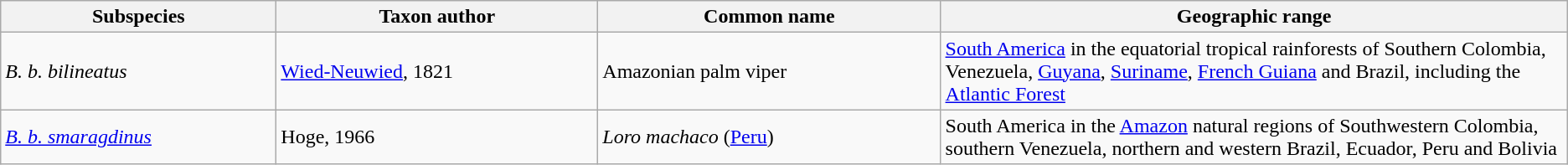<table class="wikitable sortable">
<tr>
<th>Subspecies</th>
<th>Taxon author</th>
<th>Common name</th>
<th class="unsortable">Geographic range</th>
</tr>
<tr>
<td><em>B. b. bilineatus</em></td>
<td><a href='#'>Wied-Neuwied</a>, 1821</td>
<td>Amazonian palm viper</td>
<td style="width:40%"><a href='#'>South America</a> in the equatorial tropical rainforests of Southern Colombia, Venezuela, <a href='#'>Guyana</a>, <a href='#'>Suriname</a>, <a href='#'>French Guiana</a> and Brazil, including the <a href='#'>Atlantic Forest</a></td>
</tr>
<tr>
<td><em><a href='#'>B. b. smaragdinus</a></em></td>
<td>Hoge, 1966</td>
<td><em>Loro machaco</em> (<a href='#'>Peru</a>)</td>
<td>South America in the <a href='#'>Amazon</a> natural regions of Southwestern Colombia, southern Venezuela, northern and western Brazil, Ecuador, Peru and Bolivia</td>
</tr>
</table>
